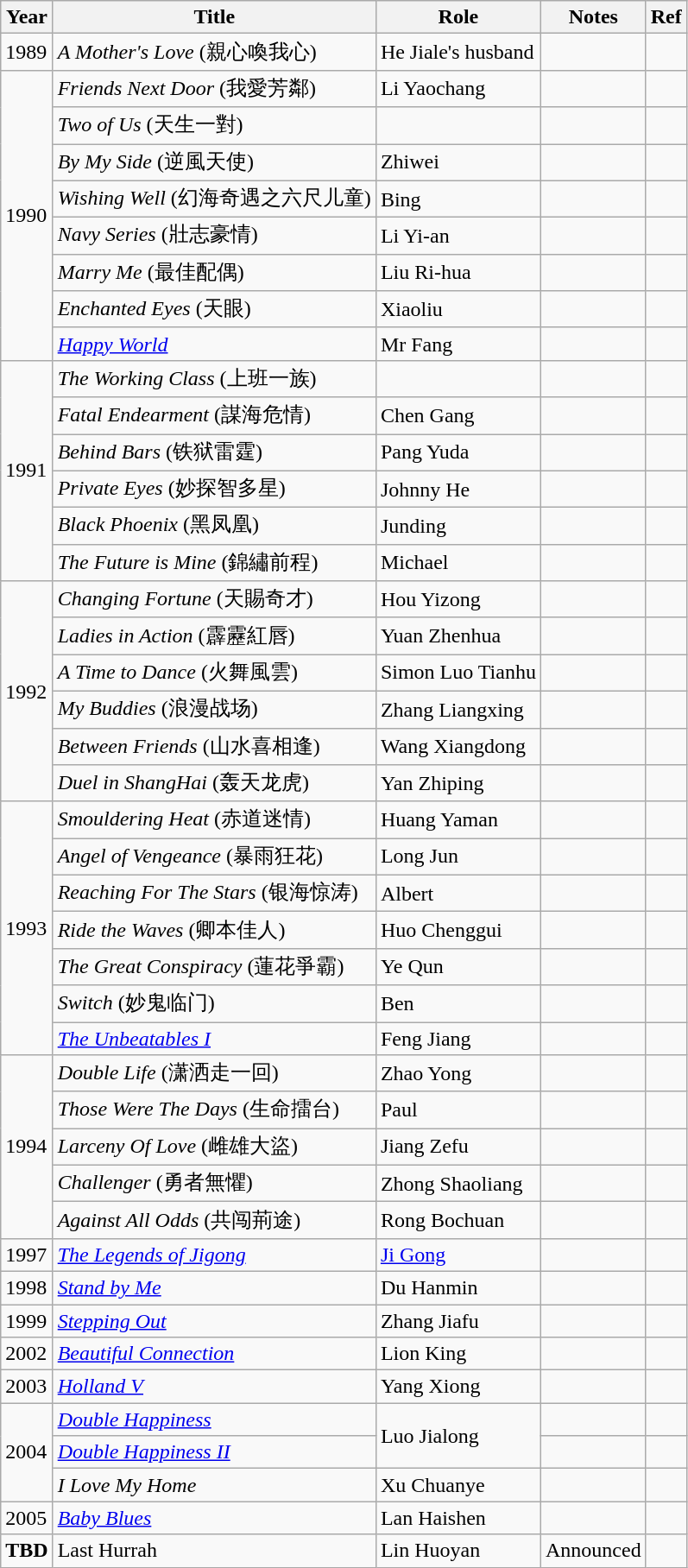<table class="wikitable sortable">
<tr>
<th>Year</th>
<th>Title</th>
<th>Role</th>
<th>Notes</th>
<th class="unsortable">Ref</th>
</tr>
<tr>
<td>1989</td>
<td><em>A Mother's Love</em> (親心喚我心)</td>
<td>He Jiale's husband</td>
<td></td>
<td></td>
</tr>
<tr>
<td rowspan="8">1990</td>
<td><em>Friends Next Door</em> (我愛芳鄰)</td>
<td>Li Yaochang</td>
<td></td>
<td></td>
</tr>
<tr>
<td><em>Two of Us</em> (天生一對)</td>
<td></td>
<td></td>
<td></td>
</tr>
<tr>
<td><em>By My Side</em> (逆風天使)</td>
<td>Zhiwei</td>
<td></td>
<td></td>
</tr>
<tr>
<td><em>Wishing Well</em> (幻海奇遇之六尺儿童)</td>
<td>Bing</td>
<td></td>
<td></td>
</tr>
<tr>
<td><em>Navy Series</em> (壯志豪情)</td>
<td>Li Yi-an</td>
<td></td>
<td></td>
</tr>
<tr>
<td><em>Marry Me</em> (最佳配偶)</td>
<td>Liu Ri-hua</td>
<td></td>
<td></td>
</tr>
<tr>
<td><em>Enchanted Eyes</em> (天眼)</td>
<td>Xiaoliu</td>
<td></td>
<td></td>
</tr>
<tr>
<td><em><a href='#'>Happy World</a></em></td>
<td>Mr Fang</td>
<td></td>
<td></td>
</tr>
<tr>
<td rowspan="6">1991</td>
<td><em>The Working Class</em> (上班一族)</td>
<td></td>
<td></td>
<td></td>
</tr>
<tr>
<td><em>Fatal Endearment</em> (謀海危情)</td>
<td>Chen Gang</td>
<td></td>
<td></td>
</tr>
<tr>
<td><em>Behind Bars</em> (铁狱雷霆)</td>
<td>Pang Yuda</td>
<td></td>
<td></td>
</tr>
<tr>
<td><em>Private Eyes</em> (妙探智多星)</td>
<td>Johnny He</td>
<td></td>
<td></td>
</tr>
<tr>
<td><em>Black Phoenix</em> (黑凤凰)</td>
<td>Junding</td>
<td></td>
<td></td>
</tr>
<tr>
<td><em>The Future is Mine</em> (錦繡前程)</td>
<td>Michael</td>
<td></td>
<td></td>
</tr>
<tr>
<td rowspan="6">1992</td>
<td><em>Changing Fortune</em> (天賜奇才)</td>
<td>Hou Yizong</td>
<td></td>
<td></td>
</tr>
<tr>
<td><em>Ladies in Action</em> (霹靂紅唇)</td>
<td>Yuan Zhenhua</td>
<td></td>
<td></td>
</tr>
<tr>
<td><em>A Time to Dance</em> (火舞風雲)</td>
<td>Simon Luo Tianhu</td>
<td></td>
<td></td>
</tr>
<tr>
<td><em>My Buddies</em> (浪漫战场)</td>
<td>Zhang Liangxing</td>
<td></td>
<td></td>
</tr>
<tr>
<td><em>Between Friends</em> (山水喜相逢)</td>
<td>Wang Xiangdong</td>
<td></td>
<td></td>
</tr>
<tr>
<td><em>Duel in ShangHai</em> (轰天龙虎)</td>
<td>Yan Zhiping</td>
<td></td>
<td></td>
</tr>
<tr>
<td rowspan="7">1993</td>
<td><em>Smouldering Heat</em> (赤道迷情)</td>
<td>Huang Yaman</td>
<td></td>
<td></td>
</tr>
<tr>
<td><em>Angel of Vengeance</em> (暴雨狂花)</td>
<td>Long Jun</td>
<td></td>
<td></td>
</tr>
<tr>
<td><em>Reaching For The Stars</em> (银海惊涛)</td>
<td>Albert</td>
<td></td>
<td></td>
</tr>
<tr>
<td><em>Ride the Waves</em> (卿本佳人)</td>
<td>Huo Chenggui</td>
<td></td>
<td></td>
</tr>
<tr>
<td><em>The Great Conspiracy</em> (蓮花爭霸)</td>
<td>Ye Qun</td>
<td></td>
<td></td>
</tr>
<tr>
<td><em>Switch</em> (妙鬼临门)</td>
<td>Ben</td>
<td></td>
<td></td>
</tr>
<tr>
<td><em><a href='#'>The Unbeatables I</a></em></td>
<td>Feng Jiang</td>
<td></td>
<td></td>
</tr>
<tr>
<td rowspan="5">1994</td>
<td><em>Double Life</em> (潇洒走一回)</td>
<td>Zhao Yong</td>
<td></td>
<td></td>
</tr>
<tr>
<td><em>Those Were The Days</em> (生命擂台)</td>
<td>Paul</td>
<td></td>
<td></td>
</tr>
<tr>
<td><em>Larceny Of Love</em> (雌雄大盜)</td>
<td>Jiang Zefu</td>
<td></td>
<td></td>
</tr>
<tr>
<td><em>Challenger</em> (勇者無懼)</td>
<td>Zhong Shaoliang</td>
<td></td>
<td></td>
</tr>
<tr>
<td><em>Against All Odds</em> (共闯荊途)</td>
<td>Rong Bochuan</td>
<td></td>
<td></td>
</tr>
<tr>
<td>1997</td>
<td><em><a href='#'>The Legends of Jigong</a></em></td>
<td><a href='#'>Ji Gong</a></td>
<td></td>
<td></td>
</tr>
<tr>
<td>1998</td>
<td><em><a href='#'>Stand by Me</a></em></td>
<td>Du Hanmin</td>
<td></td>
<td></td>
</tr>
<tr>
<td>1999</td>
<td><em><a href='#'>Stepping Out</a></em></td>
<td>Zhang Jiafu</td>
<td></td>
<td></td>
</tr>
<tr>
<td>2002</td>
<td><em><a href='#'>Beautiful Connection</a></em></td>
<td>Lion King</td>
<td></td>
<td></td>
</tr>
<tr>
<td>2003</td>
<td><em><a href='#'>Holland V</a></em></td>
<td>Yang Xiong</td>
<td></td>
<td></td>
</tr>
<tr>
<td rowspan=3>2004</td>
<td><em><a href='#'>Double Happiness</a></em></td>
<td rowspan=2>Luo Jialong</td>
<td></td>
<td></td>
</tr>
<tr>
<td><em><a href='#'>Double Happiness II</a></em></td>
<td></td>
<td></td>
</tr>
<tr>
<td><em>I Love My Home</em></td>
<td>Xu Chuanye</td>
<td></td>
<td></td>
</tr>
<tr>
<td>2005</td>
<td><em><a href='#'>Baby Blues</a></em></td>
<td>Lan Haishen</td>
<td></td>
<td></td>
</tr>
<tr>
<td><strong>TBD</strong></td>
<td>Last Hurrah</td>
<td>Lin Huoyan</td>
<td>Announced</td>
<td></td>
</tr>
</table>
